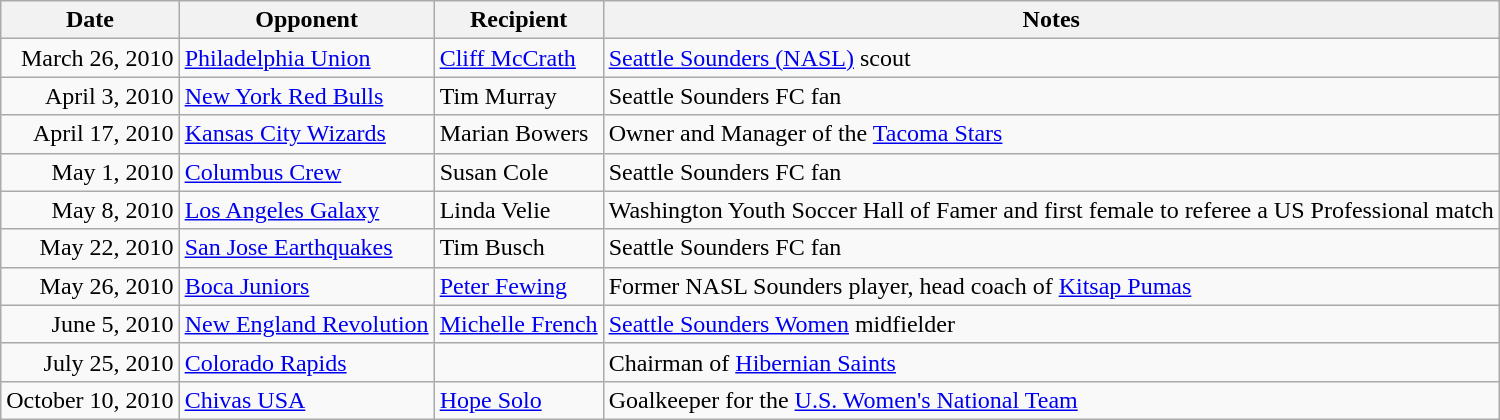<table class="wikitable">
<tr>
<th>Date</th>
<th>Opponent</th>
<th>Recipient</th>
<th>Notes</th>
</tr>
<tr>
<td align=right>March 26, 2010</td>
<td><a href='#'>Philadelphia Union</a></td>
<td><a href='#'>Cliff McCrath</a></td>
<td><a href='#'>Seattle Sounders (NASL)</a> scout</td>
</tr>
<tr>
<td align=right>April 3, 2010</td>
<td><a href='#'>New York Red Bulls</a></td>
<td>Tim Murray</td>
<td>Seattle Sounders FC fan</td>
</tr>
<tr>
<td align=right>April 17, 2010</td>
<td><a href='#'>Kansas City Wizards</a></td>
<td>Marian Bowers</td>
<td>Owner and Manager of the <a href='#'>Tacoma Stars</a></td>
</tr>
<tr>
<td align=right>May 1, 2010</td>
<td><a href='#'>Columbus Crew</a></td>
<td>Susan Cole</td>
<td>Seattle Sounders FC fan</td>
</tr>
<tr>
<td align=right>May 8, 2010</td>
<td><a href='#'>Los Angeles Galaxy</a></td>
<td>Linda Velie</td>
<td>Washington Youth Soccer Hall of Famer and first female to referee a US Professional match</td>
</tr>
<tr>
<td align=right>May 22, 2010</td>
<td><a href='#'>San Jose Earthquakes</a></td>
<td>Tim Busch</td>
<td>Seattle Sounders FC fan</td>
</tr>
<tr>
<td align=right>May 26, 2010</td>
<td><a href='#'>Boca Juniors</a></td>
<td><a href='#'>Peter Fewing</a></td>
<td>Former NASL Sounders player, head coach of <a href='#'>Kitsap Pumas</a></td>
</tr>
<tr>
<td align=right>June 5, 2010</td>
<td><a href='#'>New England Revolution</a></td>
<td><a href='#'>Michelle French</a></td>
<td><a href='#'>Seattle Sounders Women</a> midfielder</td>
</tr>
<tr>
<td align=right>July 25, 2010</td>
<td><a href='#'>Colorado Rapids</a></td>
<td></td>
<td>Chairman of <a href='#'>Hibernian Saints</a></td>
</tr>
<tr>
<td align=right>October 10, 2010</td>
<td><a href='#'>Chivas USA</a></td>
<td><a href='#'>Hope Solo</a></td>
<td>Goalkeeper for the <a href='#'>U.S. Women's National Team</a></td>
</tr>
</table>
